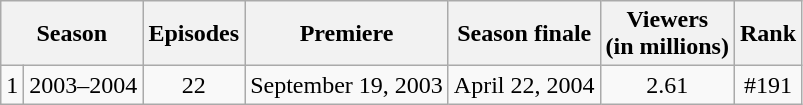<table class="wikitable" style="text-align: center">
<tr>
<th colspan="2">Season</th>
<th>Episodes</th>
<th>Premiere</th>
<th>Season finale</th>
<th>Viewers<br>(in millions)</th>
<th>Rank</th>
</tr>
<tr>
<td>1</td>
<td>2003–2004</td>
<td>22</td>
<td>September 19, 2003</td>
<td>April 22, 2004</td>
<td>2.61</td>
<td>#191</td>
</tr>
</table>
